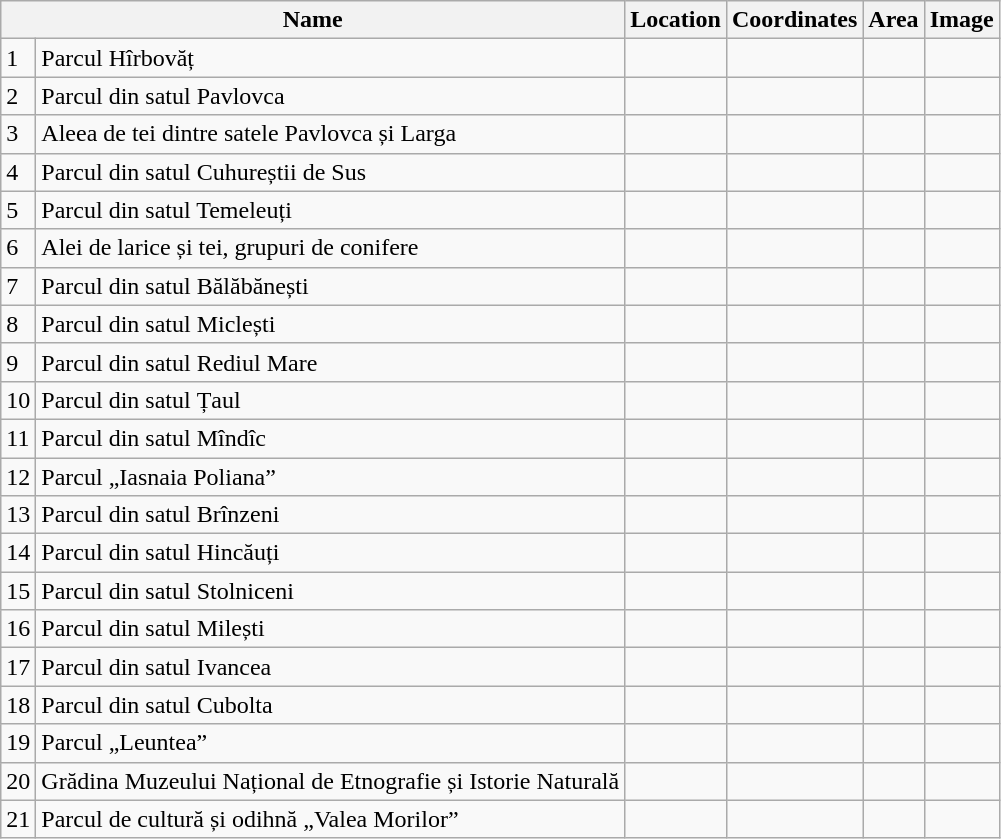<table class="wikitable sortable plainrowheaders">
<tr>
<th colspan="2">Name</th>
<th>Location</th>
<th>Coordinates</th>
<th>Area</th>
<th>Image</th>
</tr>
<tr>
<td>1</td>
<td>Parcul Hîrbovăț</td>
<td></td>
<td></td>
<td></td>
<td></td>
</tr>
<tr>
<td>2</td>
<td>Parcul din satul Pavlovca</td>
<td></td>
<td></td>
<td></td>
<td></td>
</tr>
<tr>
<td>3</td>
<td>Aleea de tei dintre satele Pavlovca și Larga</td>
<td></td>
<td></td>
<td></td>
<td></td>
</tr>
<tr>
<td>4</td>
<td>Parcul din satul Cuhureștii de Sus</td>
<td></td>
<td></td>
<td></td>
<td></td>
</tr>
<tr>
<td>5</td>
<td>Parcul din satul Temeleuți</td>
<td></td>
<td></td>
<td></td>
<td></td>
</tr>
<tr>
<td>6</td>
<td>Alei de larice și tei, grupuri de conifere</td>
<td></td>
<td></td>
<td></td>
<td></td>
</tr>
<tr>
<td>7</td>
<td>Parcul din satul Bălăbănești</td>
<td></td>
<td></td>
<td></td>
<td></td>
</tr>
<tr>
<td>8</td>
<td>Parcul din satul Miclești</td>
<td></td>
<td></td>
<td></td>
<td></td>
</tr>
<tr>
<td>9</td>
<td>Parcul din satul Rediul Mare</td>
<td></td>
<td></td>
<td></td>
<td></td>
</tr>
<tr>
<td>10</td>
<td>Parcul din satul Țaul</td>
<td></td>
<td></td>
<td></td>
<td></td>
</tr>
<tr>
<td>11</td>
<td>Parcul din satul Mîndîc</td>
<td></td>
<td></td>
<td></td>
<td></td>
</tr>
<tr>
<td>12</td>
<td>Parcul „Iasnaia Poliana”</td>
<td></td>
<td></td>
<td></td>
<td></td>
</tr>
<tr>
<td>13</td>
<td>Parcul din satul Brînzeni</td>
<td></td>
<td></td>
<td></td>
<td></td>
</tr>
<tr>
<td>14</td>
<td>Parcul din satul Hincăuți</td>
<td></td>
<td></td>
<td></td>
<td></td>
</tr>
<tr>
<td>15</td>
<td>Parcul din satul Stolniceni</td>
<td></td>
<td></td>
<td></td>
<td></td>
</tr>
<tr>
<td>16</td>
<td>Parcul din satul Milești</td>
<td></td>
<td></td>
<td></td>
<td></td>
</tr>
<tr>
<td>17</td>
<td>Parcul din satul Ivancea</td>
<td></td>
<td></td>
<td></td>
<td></td>
</tr>
<tr>
<td>18</td>
<td>Parcul din satul Cubolta</td>
<td></td>
<td></td>
<td></td>
<td></td>
</tr>
<tr>
<td>19</td>
<td>Parcul „Leuntea”</td>
<td></td>
<td></td>
<td></td>
<td></td>
</tr>
<tr>
<td>20</td>
<td>Grădina Muzeului Național de Etnografie și Istorie Naturală</td>
<td></td>
<td></td>
<td></td>
<td></td>
</tr>
<tr>
<td>21</td>
<td>Parcul de cultură și odihnă „Valea Morilor”</td>
<td></td>
<td></td>
<td></td>
<td></td>
</tr>
</table>
